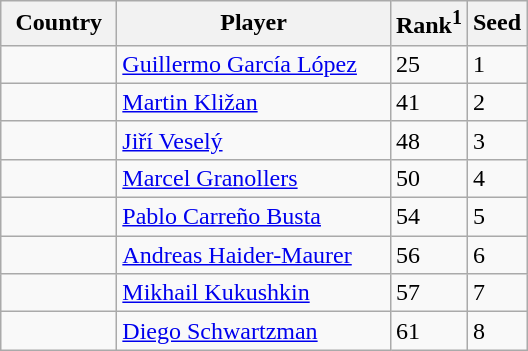<table class="sortable wikitable">
<tr>
<th width="70">Country</th>
<th width="175">Player</th>
<th>Rank<sup>1</sup></th>
<th>Seed</th>
</tr>
<tr>
<td></td>
<td><a href='#'>Guillermo García López</a></td>
<td>25</td>
<td>1</td>
</tr>
<tr>
<td></td>
<td><a href='#'>Martin Kližan</a></td>
<td>41</td>
<td>2</td>
</tr>
<tr>
<td></td>
<td><a href='#'>Jiří Veselý</a></td>
<td>48</td>
<td>3</td>
</tr>
<tr>
<td></td>
<td><a href='#'>Marcel Granollers</a></td>
<td>50</td>
<td>4</td>
</tr>
<tr>
<td></td>
<td><a href='#'>Pablo Carreño Busta</a></td>
<td>54</td>
<td>5</td>
</tr>
<tr>
<td></td>
<td><a href='#'>Andreas Haider-Maurer</a></td>
<td>56</td>
<td>6</td>
</tr>
<tr>
<td></td>
<td><a href='#'>Mikhail Kukushkin</a></td>
<td>57</td>
<td>7</td>
</tr>
<tr>
<td></td>
<td><a href='#'>Diego Schwartzman</a></td>
<td>61</td>
<td>8</td>
</tr>
</table>
